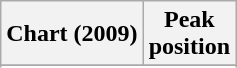<table class="wikitable sortable plainrowheaders">
<tr>
<th align="left">Chart (2009)</th>
<th align="left">Peak<br>position</th>
</tr>
<tr>
</tr>
<tr>
</tr>
<tr>
</tr>
</table>
